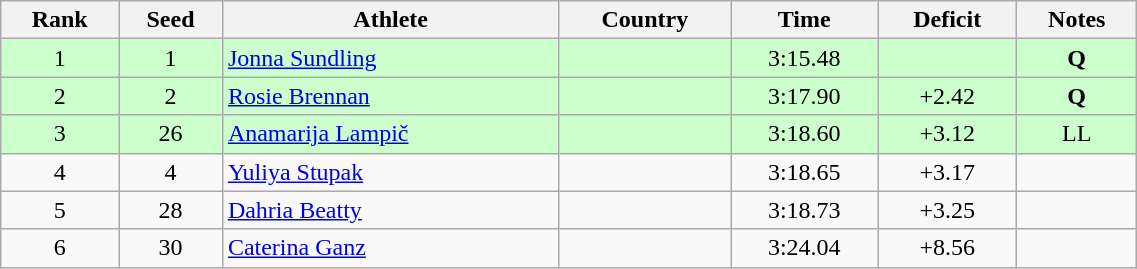<table class="wikitable sortable" style="text-align:center" width=60%>
<tr>
<th>Rank</th>
<th>Seed</th>
<th>Athlete</th>
<th>Country</th>
<th>Time</th>
<th>Deficit</th>
<th>Notes</th>
</tr>
<tr bgcolor=#ccffcc>
<td>1</td>
<td>1</td>
<td align=left><a href='#'>Jonna Sundling</a></td>
<td align=left></td>
<td>3:15.48</td>
<td></td>
<td><strong>Q</strong></td>
</tr>
<tr bgcolor=#ccffcc>
<td>2</td>
<td>2</td>
<td align=left><a href='#'>Rosie Brennan</a></td>
<td align=left></td>
<td>3:17.90</td>
<td>+2.42</td>
<td><strong>Q</strong></td>
</tr>
<tr bgcolor=#ccffcc>
<td>3</td>
<td>26</td>
<td align=left><a href='#'>Anamarija Lampič</a></td>
<td align=left></td>
<td>3:18.60</td>
<td>+3.12</td>
<td>LL</td>
</tr>
<tr>
<td>4</td>
<td>4</td>
<td align=left><a href='#'>Yuliya Stupak</a></td>
<td align=left></td>
<td>3:18.65</td>
<td>+3.17</td>
<td></td>
</tr>
<tr>
<td>5</td>
<td>28</td>
<td align=left><a href='#'>Dahria Beatty</a></td>
<td align=left></td>
<td>3:18.73</td>
<td>+3.25</td>
<td></td>
</tr>
<tr>
<td>6</td>
<td>30</td>
<td align=left><a href='#'>Caterina Ganz</a></td>
<td align=left></td>
<td>3:24.04</td>
<td>+8.56</td>
<td></td>
</tr>
</table>
